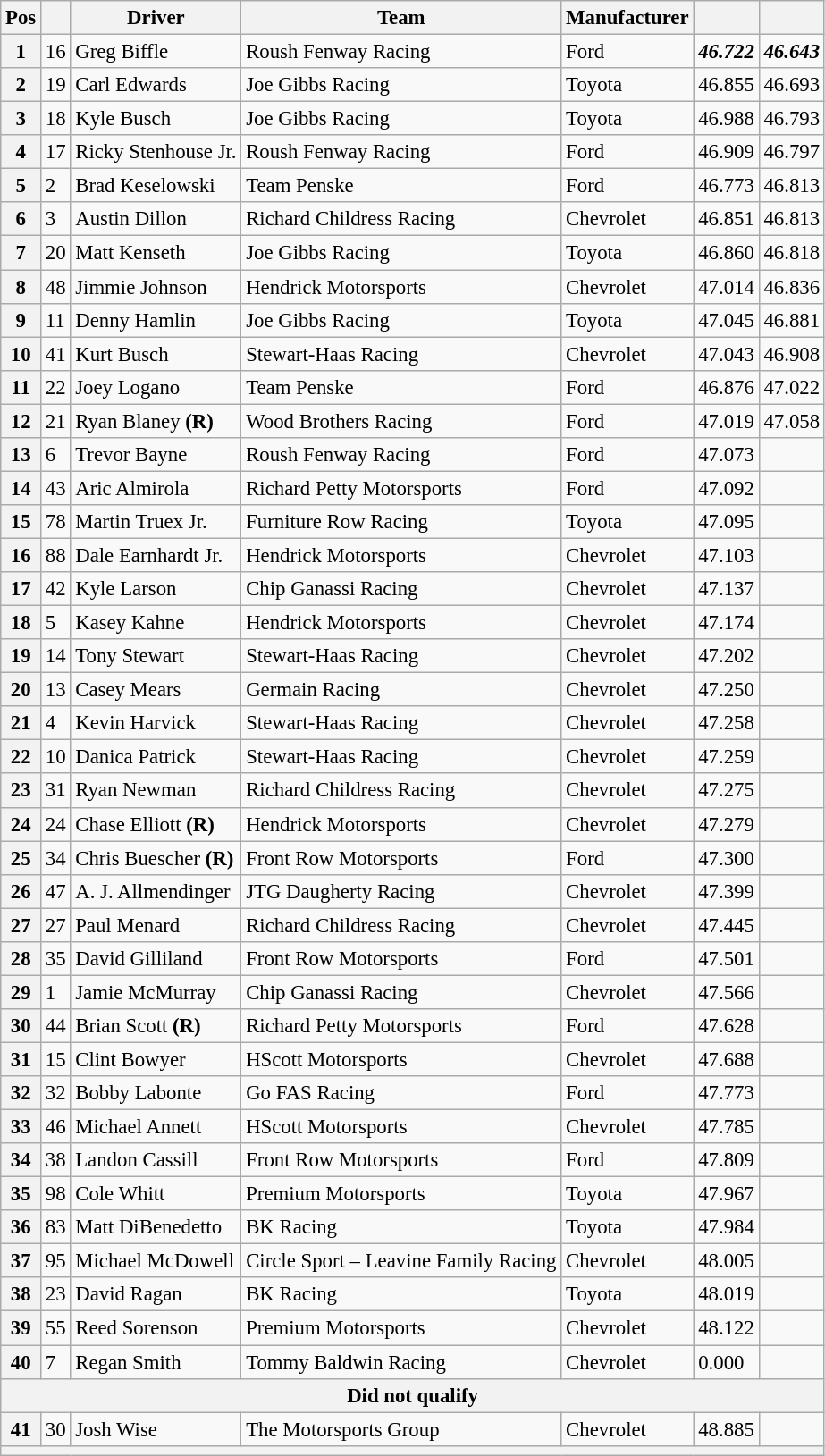<table class="wikitable" style="font-size:95%">
<tr>
<th>Pos</th>
<th></th>
<th>Driver</th>
<th>Team</th>
<th>Manufacturer</th>
<th></th>
<th></th>
</tr>
<tr>
<th>1</th>
<td>16</td>
<td>Greg Biffle</td>
<td>Roush Fenway Racing</td>
<td>Ford</td>
<td><strong><em>46.722</em></strong></td>
<td><strong><em>46.643</em></strong></td>
</tr>
<tr>
<th>2</th>
<td>19</td>
<td>Carl Edwards</td>
<td>Joe Gibbs Racing</td>
<td>Toyota</td>
<td>46.855</td>
<td>46.693</td>
</tr>
<tr>
<th>3</th>
<td>18</td>
<td>Kyle Busch</td>
<td>Joe Gibbs Racing</td>
<td>Toyota</td>
<td>46.988</td>
<td>46.793</td>
</tr>
<tr>
<th>4</th>
<td>17</td>
<td>Ricky Stenhouse Jr.</td>
<td>Roush Fenway Racing</td>
<td>Ford</td>
<td>46.909</td>
<td>46.797</td>
</tr>
<tr>
<th>5</th>
<td>2</td>
<td>Brad Keselowski</td>
<td>Team Penske</td>
<td>Ford</td>
<td>46.773</td>
<td>46.813</td>
</tr>
<tr>
<th>6</th>
<td>3</td>
<td>Austin Dillon</td>
<td>Richard Childress Racing</td>
<td>Chevrolet</td>
<td>46.851</td>
<td>46.813</td>
</tr>
<tr>
<th>7</th>
<td>20</td>
<td>Matt Kenseth</td>
<td>Joe Gibbs Racing</td>
<td>Toyota</td>
<td>46.860</td>
<td>46.818</td>
</tr>
<tr>
<th>8</th>
<td>48</td>
<td>Jimmie Johnson</td>
<td>Hendrick Motorsports</td>
<td>Chevrolet</td>
<td>47.014</td>
<td>46.836</td>
</tr>
<tr>
<th>9</th>
<td>11</td>
<td>Denny Hamlin</td>
<td>Joe Gibbs Racing</td>
<td>Toyota</td>
<td>47.045</td>
<td>46.881</td>
</tr>
<tr>
<th>10</th>
<td>41</td>
<td>Kurt Busch</td>
<td>Stewart-Haas Racing</td>
<td>Chevrolet</td>
<td>47.043</td>
<td>46.908</td>
</tr>
<tr>
<th>11</th>
<td>22</td>
<td>Joey Logano</td>
<td>Team Penske</td>
<td>Ford</td>
<td>46.876</td>
<td>47.022</td>
</tr>
<tr>
<th>12</th>
<td>21</td>
<td>Ryan Blaney <strong>(R)</strong></td>
<td>Wood Brothers Racing</td>
<td>Ford</td>
<td>47.019</td>
<td>47.058</td>
</tr>
<tr>
<th>13</th>
<td>6</td>
<td>Trevor Bayne</td>
<td>Roush Fenway Racing</td>
<td>Ford</td>
<td>47.073</td>
<td></td>
</tr>
<tr>
<th>14</th>
<td>43</td>
<td>Aric Almirola</td>
<td>Richard Petty Motorsports</td>
<td>Ford</td>
<td>47.092</td>
<td></td>
</tr>
<tr>
<th>15</th>
<td>78</td>
<td>Martin Truex Jr.</td>
<td>Furniture Row Racing</td>
<td>Toyota</td>
<td>47.095</td>
<td></td>
</tr>
<tr>
<th>16</th>
<td>88</td>
<td>Dale Earnhardt Jr.</td>
<td>Hendrick Motorsports</td>
<td>Chevrolet</td>
<td>47.103</td>
<td></td>
</tr>
<tr>
<th>17</th>
<td>42</td>
<td>Kyle Larson</td>
<td>Chip Ganassi Racing</td>
<td>Chevrolet</td>
<td>47.137</td>
<td></td>
</tr>
<tr>
<th>18</th>
<td>5</td>
<td>Kasey Kahne</td>
<td>Hendrick Motorsports</td>
<td>Chevrolet</td>
<td>47.174</td>
<td></td>
</tr>
<tr>
<th>19</th>
<td>14</td>
<td>Tony Stewart</td>
<td>Stewart-Haas Racing</td>
<td>Chevrolet</td>
<td>47.202</td>
<td></td>
</tr>
<tr>
<th>20</th>
<td>13</td>
<td>Casey Mears</td>
<td>Germain Racing</td>
<td>Chevrolet</td>
<td>47.250</td>
<td></td>
</tr>
<tr>
<th>21</th>
<td>4</td>
<td>Kevin Harvick</td>
<td>Stewart-Haas Racing</td>
<td>Chevrolet</td>
<td>47.258</td>
<td></td>
</tr>
<tr>
<th>22</th>
<td>10</td>
<td>Danica Patrick</td>
<td>Stewart-Haas Racing</td>
<td>Chevrolet</td>
<td>47.259</td>
<td></td>
</tr>
<tr>
<th>23</th>
<td>31</td>
<td>Ryan Newman</td>
<td>Richard Childress Racing</td>
<td>Chevrolet</td>
<td>47.275</td>
<td></td>
</tr>
<tr>
<th>24</th>
<td>24</td>
<td>Chase Elliott <strong>(R)</strong></td>
<td>Hendrick Motorsports</td>
<td>Chevrolet</td>
<td>47.279</td>
<td></td>
</tr>
<tr>
<th>25</th>
<td>34</td>
<td>Chris Buescher <strong>(R)</strong></td>
<td>Front Row Motorsports</td>
<td>Ford</td>
<td>47.300</td>
<td></td>
</tr>
<tr>
<th>26</th>
<td>47</td>
<td>A. J. Allmendinger</td>
<td>JTG Daugherty Racing</td>
<td>Chevrolet</td>
<td>47.399</td>
<td></td>
</tr>
<tr>
<th>27</th>
<td>27</td>
<td>Paul Menard</td>
<td>Richard Childress Racing</td>
<td>Chevrolet</td>
<td>47.445</td>
<td></td>
</tr>
<tr>
<th>28</th>
<td>35</td>
<td>David Gilliland</td>
<td>Front Row Motorsports</td>
<td>Ford</td>
<td>47.501</td>
<td></td>
</tr>
<tr>
<th>29</th>
<td>1</td>
<td>Jamie McMurray</td>
<td>Chip Ganassi Racing</td>
<td>Chevrolet</td>
<td>47.566</td>
<td></td>
</tr>
<tr>
<th>30</th>
<td>44</td>
<td>Brian Scott <strong>(R)</strong></td>
<td>Richard Petty Motorsports</td>
<td>Ford</td>
<td>47.628</td>
<td></td>
</tr>
<tr>
<th>31</th>
<td>15</td>
<td>Clint Bowyer</td>
<td>HScott Motorsports</td>
<td>Chevrolet</td>
<td>47.688</td>
<td></td>
</tr>
<tr>
<th>32</th>
<td>32</td>
<td>Bobby Labonte</td>
<td>Go FAS Racing</td>
<td>Ford</td>
<td>47.773</td>
<td></td>
</tr>
<tr>
<th>33</th>
<td>46</td>
<td>Michael Annett</td>
<td>HScott Motorsports</td>
<td>Chevrolet</td>
<td>47.785</td>
<td></td>
</tr>
<tr>
<th>34</th>
<td>38</td>
<td>Landon Cassill</td>
<td>Front Row Motorsports</td>
<td>Ford</td>
<td>47.809</td>
<td></td>
</tr>
<tr>
<th>35</th>
<td>98</td>
<td>Cole Whitt</td>
<td>Premium Motorsports</td>
<td>Toyota</td>
<td>47.967</td>
<td></td>
</tr>
<tr>
<th>36</th>
<td>83</td>
<td>Matt DiBenedetto</td>
<td>BK Racing</td>
<td>Toyota</td>
<td>47.984</td>
<td></td>
</tr>
<tr>
<th>37</th>
<td>95</td>
<td>Michael McDowell</td>
<td>Circle Sport – Leavine Family Racing</td>
<td>Chevrolet</td>
<td>48.005</td>
<td></td>
</tr>
<tr>
<th>38</th>
<td>23</td>
<td>David Ragan</td>
<td>BK Racing</td>
<td>Toyota</td>
<td>48.019</td>
<td></td>
</tr>
<tr>
<th>39</th>
<td>55</td>
<td>Reed Sorenson</td>
<td>Premium Motorsports</td>
<td>Chevrolet</td>
<td>48.122</td>
<td></td>
</tr>
<tr>
<th>40</th>
<td>7</td>
<td>Regan Smith</td>
<td>Tommy Baldwin Racing</td>
<td>Chevrolet</td>
<td>0.000</td>
<td></td>
</tr>
<tr>
<th colspan="7">Did not qualify</th>
</tr>
<tr>
<th>41</th>
<td>30</td>
<td>Josh Wise</td>
<td>The Motorsports Group</td>
<td>Chevrolet</td>
<td>48.885</td>
<td></td>
</tr>
<tr class="sortbottom">
<th colspan="7"></th>
</tr>
</table>
